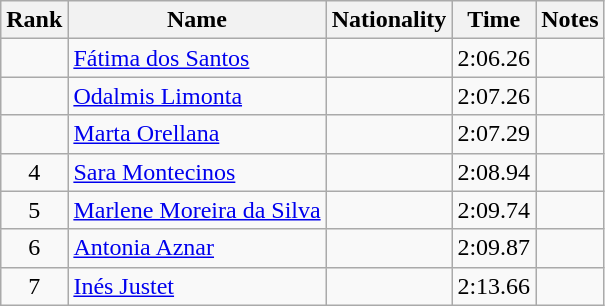<table class="wikitable sortable" style="text-align:center">
<tr>
<th>Rank</th>
<th>Name</th>
<th>Nationality</th>
<th>Time</th>
<th>Notes</th>
</tr>
<tr>
<td align=center></td>
<td align=left><a href='#'>Fátima dos Santos</a></td>
<td align=left></td>
<td>2:06.26</td>
<td></td>
</tr>
<tr>
<td align=center></td>
<td align=left><a href='#'>Odalmis Limonta</a></td>
<td align=left></td>
<td>2:07.26</td>
<td></td>
</tr>
<tr>
<td align=center></td>
<td align=left><a href='#'>Marta Orellana</a></td>
<td align=left></td>
<td>2:07.29</td>
<td></td>
</tr>
<tr>
<td align=center>4</td>
<td align=left><a href='#'>Sara Montecinos</a></td>
<td align=left></td>
<td>2:08.94</td>
<td></td>
</tr>
<tr>
<td align=center>5</td>
<td align=left><a href='#'>Marlene Moreira da Silva</a></td>
<td align=left></td>
<td>2:09.74</td>
<td></td>
</tr>
<tr>
<td align=center>6</td>
<td align=left><a href='#'>Antonia Aznar</a></td>
<td align=left></td>
<td>2:09.87</td>
<td></td>
</tr>
<tr>
<td align=center>7</td>
<td align=left><a href='#'>Inés Justet</a></td>
<td align=left></td>
<td>2:13.66</td>
<td></td>
</tr>
</table>
